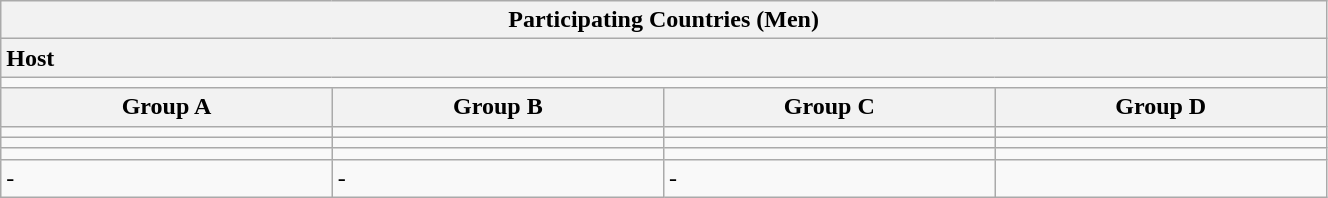<table class="wikitable" style= "text-align: left; Width:70%">
<tr>
<th colspan= 4>Participating Countries (Men)</th>
</tr>
<tr>
<th colspan=4 style= "text-align: left">Host</th>
</tr>
<tr>
<td colspan=4></td>
</tr>
<tr>
<th width=10%>Group A</th>
<th width=10%>Group B</th>
<th width=10%>Group C</th>
<th width=10%>Group D</th>
</tr>
<tr>
<td></td>
<td></td>
<td></td>
<td></td>
</tr>
<tr>
<td></td>
<td></td>
<td></td>
<td></td>
</tr>
<tr>
<td></td>
<td></td>
<td></td>
<td></td>
</tr>
<tr>
<td>-</td>
<td>-</td>
<td>-</td>
<td></td>
</tr>
</table>
